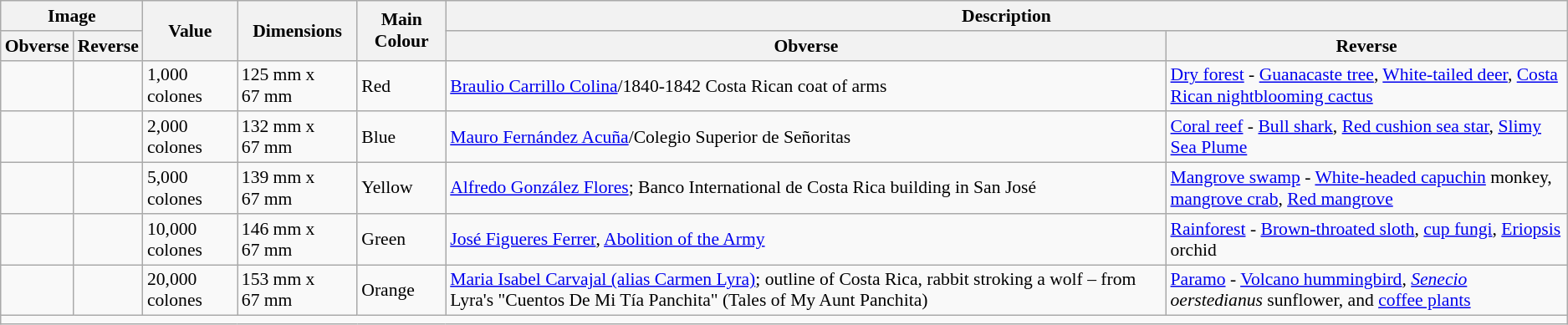<table class="wikitable" style="font-size: 90%">
<tr>
<th colspan=2>Image</th>
<th rowspan=2>Value</th>
<th rowspan=2>Dimensions</th>
<th rowspan=2>Main Colour</th>
<th colspan=2>Description</th>
</tr>
<tr>
<th>Obverse</th>
<th>Reverse</th>
<th>Obverse</th>
<th>Reverse</th>
</tr>
<tr>
<td></td>
<td></td>
<td>1,000 colones</td>
<td>125 mm x 67 mm</td>
<td>Red</td>
<td><a href='#'>Braulio Carrillo Colina</a>/1840-1842 Costa Rican coat of arms</td>
<td><a href='#'>Dry forest</a> - <a href='#'>Guanacaste tree</a>, <a href='#'>White-tailed deer</a>, <a href='#'>Costa Rican nightblooming cactus</a></td>
</tr>
<tr>
<td></td>
<td></td>
<td>2,000 colones</td>
<td>132 mm x 67 mm</td>
<td>Blue</td>
<td><a href='#'>Mauro Fernández Acuña</a>/Colegio Superior de Señoritas</td>
<td><a href='#'>Coral reef</a> - <a href='#'>Bull shark</a>, <a href='#'>Red cushion sea star</a>, <a href='#'>Slimy Sea Plume</a></td>
</tr>
<tr>
<td></td>
<td></td>
<td>5,000 colones</td>
<td>139 mm x 67 mm</td>
<td>Yellow</td>
<td><a href='#'>Alfredo González Flores</a>; Banco International de Costa Rica building in San José</td>
<td><a href='#'>Mangrove swamp</a> - <a href='#'>White-headed capuchin</a> monkey, <a href='#'>mangrove crab</a>, <a href='#'>Red mangrove</a></td>
</tr>
<tr>
<td></td>
<td></td>
<td>10,000 colones</td>
<td>146 mm x 67 mm</td>
<td>Green</td>
<td><a href='#'>José Figueres Ferrer</a>, <a href='#'>Abolition of the Army</a></td>
<td><a href='#'>Rainforest</a> - <a href='#'>Brown-throated sloth</a>, <a href='#'>cup fungi</a>, <a href='#'>Eriopsis</a> orchid</td>
</tr>
<tr>
<td></td>
<td></td>
<td>20,000 colones</td>
<td>153 mm x 67 mm</td>
<td>Orange</td>
<td><a href='#'>Maria Isabel Carvajal (alias Carmen Lyra)</a>; outline of Costa Rica, rabbit stroking a wolf – from Lyra's "Cuentos De Mi Tía Panchita" (Tales of My Aunt Panchita)</td>
<td><a href='#'>Paramo</a> - <a href='#'>Volcano hummingbird</a>, <em><a href='#'>Senecio</a> oerstedianus</em> sunflower, and <a href='#'>coffee plants</a></td>
</tr>
<tr>
<td colspan=7></td>
</tr>
</table>
